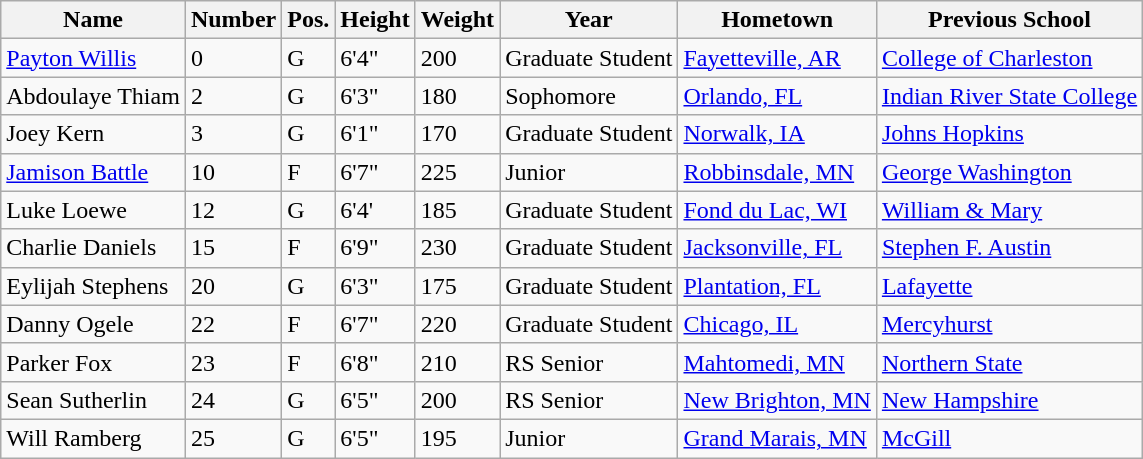<table class="wikitable sortable" border="1">
<tr>
<th>Name</th>
<th>Number</th>
<th>Pos.</th>
<th>Height</th>
<th>Weight</th>
<th>Year</th>
<th>Hometown</th>
<th class="unsortable">Previous School</th>
</tr>
<tr>
<td><a href='#'>Payton Willis</a></td>
<td>0</td>
<td>G</td>
<td>6'4"</td>
<td>200</td>
<td>Graduate Student</td>
<td><a href='#'>Fayetteville, AR</a></td>
<td><a href='#'>College of Charleston</a></td>
</tr>
<tr>
<td>Abdoulaye Thiam</td>
<td>2</td>
<td>G</td>
<td>6'3"</td>
<td>180</td>
<td>Sophomore</td>
<td><a href='#'>Orlando, FL</a></td>
<td><a href='#'>Indian River State College</a></td>
</tr>
<tr>
<td>Joey Kern</td>
<td>3</td>
<td>G</td>
<td>6'1"</td>
<td>170</td>
<td>Graduate Student</td>
<td><a href='#'>Norwalk, IA</a></td>
<td><a href='#'>Johns Hopkins</a></td>
</tr>
<tr>
<td><a href='#'>Jamison Battle</a></td>
<td>10</td>
<td>F</td>
<td>6'7"</td>
<td>225</td>
<td>Junior</td>
<td><a href='#'>Robbinsdale, MN</a></td>
<td><a href='#'>George Washington</a></td>
</tr>
<tr>
<td>Luke Loewe</td>
<td>12</td>
<td>G</td>
<td>6'4'</td>
<td>185</td>
<td>Graduate Student</td>
<td><a href='#'>Fond du Lac, WI</a></td>
<td><a href='#'>William & Mary</a></td>
</tr>
<tr>
<td>Charlie Daniels</td>
<td>15</td>
<td>F</td>
<td>6'9"</td>
<td>230</td>
<td>Graduate Student</td>
<td><a href='#'>Jacksonville, FL</a></td>
<td><a href='#'>Stephen F. Austin</a></td>
</tr>
<tr>
<td>Eylijah Stephens</td>
<td>20</td>
<td>G</td>
<td>6'3"</td>
<td>175</td>
<td>Graduate Student</td>
<td><a href='#'>Plantation, FL</a></td>
<td><a href='#'>Lafayette</a></td>
</tr>
<tr>
<td>Danny Ogele</td>
<td>22</td>
<td>F</td>
<td>6'7"</td>
<td>220</td>
<td>Graduate Student</td>
<td><a href='#'>Chicago, IL</a></td>
<td><a href='#'>Mercyhurst</a></td>
</tr>
<tr>
<td>Parker Fox</td>
<td>23</td>
<td>F</td>
<td>6'8"</td>
<td>210</td>
<td>RS Senior</td>
<td><a href='#'>Mahtomedi, MN</a></td>
<td><a href='#'>Northern State</a></td>
</tr>
<tr>
<td>Sean Sutherlin</td>
<td>24</td>
<td>G</td>
<td>6'5"</td>
<td>200</td>
<td>RS Senior</td>
<td><a href='#'>New Brighton, MN</a></td>
<td><a href='#'>New Hampshire</a></td>
</tr>
<tr>
<td>Will Ramberg</td>
<td>25</td>
<td>G</td>
<td>6'5"</td>
<td>195</td>
<td>Junior</td>
<td><a href='#'>Grand Marais, MN</a></td>
<td><a href='#'>McGill</a></td>
</tr>
</table>
